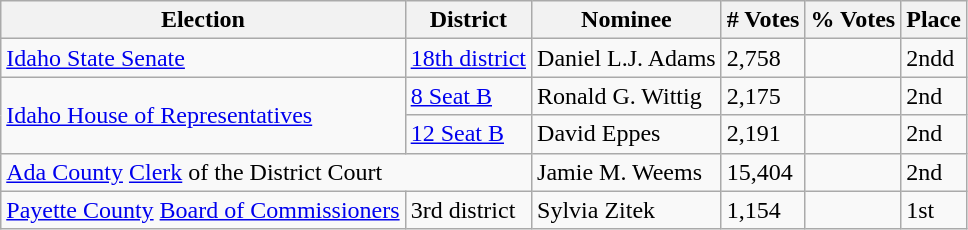<table class="wikitable sortable mw-collapsible mw-collapsed">
<tr>
<th>Election</th>
<th>District</th>
<th>Nominee</th>
<th># Votes</th>
<th>% Votes</th>
<th>Place</th>
</tr>
<tr>
<td><a href='#'>Idaho State Senate</a></td>
<td><a href='#'>18th district</a></td>
<td>Daniel L.J. Adams</td>
<td>2,758</td>
<td></td>
<td>2ndd</td>
</tr>
<tr>
<td rowspan="2"><a href='#'>Idaho House of Representatives</a></td>
<td><a href='#'>8 Seat B</a></td>
<td>Ronald G. Wittig</td>
<td>2,175</td>
<td></td>
<td>2nd</td>
</tr>
<tr>
<td><a href='#'>12 Seat B</a></td>
<td>David Eppes</td>
<td>2,191</td>
<td></td>
<td>2nd</td>
</tr>
<tr>
<td colspan="2"><a href='#'>Ada County</a> <a href='#'>Clerk</a> of the District Court</td>
<td>Jamie M. Weems</td>
<td>15,404</td>
<td></td>
<td>2nd</td>
</tr>
<tr>
<td><a href='#'>Payette County</a> <a href='#'>Board of Commissioners</a></td>
<td>3rd district</td>
<td>Sylvia Zitek</td>
<td>1,154</td>
<td></td>
<td>1st</td>
</tr>
</table>
